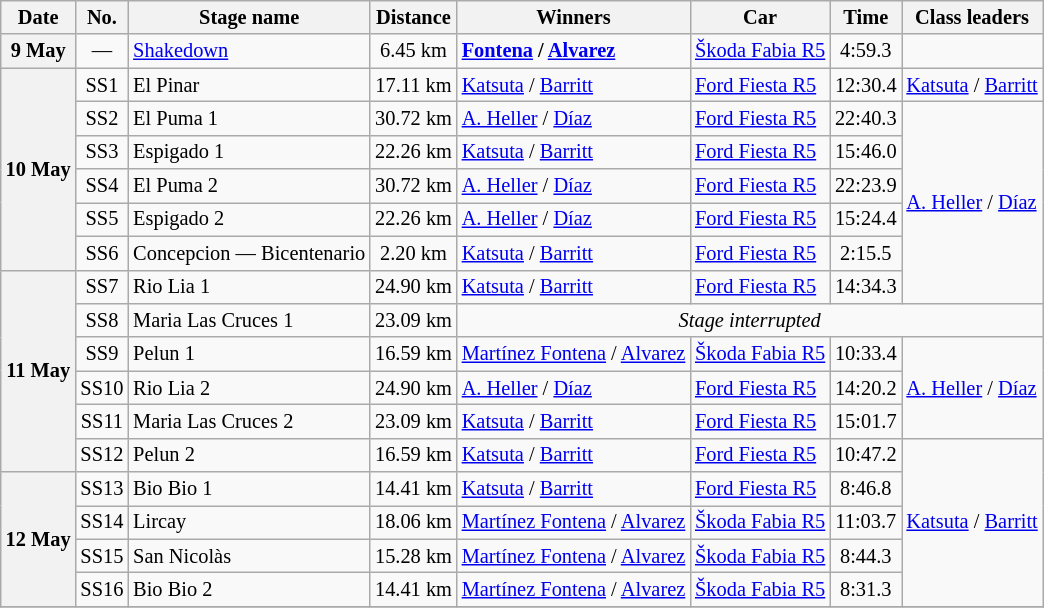<table class="wikitable" style="font-size: 85%;">
<tr>
<th>Date</th>
<th>No.</th>
<th>Stage name</th>
<th>Distance</th>
<th>Winners</th>
<th>Car</th>
<th>Time</th>
<th nowrap>Class leaders</th>
</tr>
<tr>
<th>9 May</th>
<td align="center">—</td>
<td><a href='#'>Shakedown</a></td>
<td align="center">6.45 km</td>
<td nowrap><strong><a href='#'>Fontena</a> / <a href='#'>Alvarez</a></strong></td>
<td nowrap><a href='#'>Škoda Fabia R5</a></td>
<td align="center">4:59.3</td>
<td></td>
</tr>
<tr>
<th rowspan="6" nowrap>10 May</th>
<td align="center">SS1</td>
<td>El Pinar</td>
<td align="center">17.11 km</td>
<td><a href='#'>Katsuta</a> / <a href='#'>Barritt</a></td>
<td><a href='#'>Ford Fiesta R5</a></td>
<td align="center">12:30.4</td>
<td nowrap><a href='#'>Katsuta</a> / <a href='#'>Barritt</a></td>
</tr>
<tr>
<td align="center">SS2</td>
<td>El Puma 1</td>
<td align="center">30.72 km</td>
<td><a href='#'>A. Heller</a> / <a href='#'>Díaz</a></td>
<td><a href='#'>Ford Fiesta R5</a></td>
<td align="center">22:40.3</td>
<td rowspan="6"><a href='#'>A. Heller</a> / <a href='#'>Díaz</a></td>
</tr>
<tr>
<td align="center">SS3</td>
<td>Espigado 1</td>
<td align="center">22.26 km</td>
<td><a href='#'>Katsuta</a> / <a href='#'>Barritt</a></td>
<td><a href='#'>Ford Fiesta R5</a></td>
<td align="center">15:46.0</td>
</tr>
<tr>
<td align="center">SS4</td>
<td>El Puma 2</td>
<td align="center">30.72 km</td>
<td><a href='#'>A. Heller</a> / <a href='#'>Díaz</a></td>
<td><a href='#'>Ford Fiesta R5</a></td>
<td align="center">22:23.9</td>
</tr>
<tr>
<td align="center">SS5</td>
<td>Espigado 2</td>
<td align="center">22.26 km</td>
<td><a href='#'>A. Heller</a> / <a href='#'>Díaz</a></td>
<td><a href='#'>Ford Fiesta R5</a></td>
<td align="center">15:24.4</td>
</tr>
<tr>
<td align="center">SS6</td>
<td nowrap>Concepcion — Bicentenario</td>
<td align="center">2.20 km</td>
<td><a href='#'>Katsuta</a> / <a href='#'>Barritt</a></td>
<td><a href='#'>Ford Fiesta R5</a></td>
<td align="center">2:15.5</td>
</tr>
<tr>
<th rowspan="6">11 May</th>
<td align="center">SS7</td>
<td>Rio Lia 1</td>
<td align="center">24.90 km</td>
<td><a href='#'>Katsuta</a> / <a href='#'>Barritt</a></td>
<td><a href='#'>Ford Fiesta R5</a></td>
<td align="center">14:34.3</td>
</tr>
<tr>
<td align="center">SS8</td>
<td>Maria Las Cruces 1</td>
<td align="center">23.09 km</td>
<td colspan="4" align="center"><em>Stage interrupted</em></td>
</tr>
<tr>
<td align="center">SS9</td>
<td>Pelun 1</td>
<td align="center">16.59 km</td>
<td nowrap><a href='#'>Martínez Fontena</a> / <a href='#'>Alvarez</a></td>
<td><a href='#'>Škoda Fabia R5</a></td>
<td align="center">10:33.4</td>
<td rowspan="3"><a href='#'>A. Heller</a> / <a href='#'>Díaz</a></td>
</tr>
<tr>
<td align="center">SS10</td>
<td>Rio Lia 2</td>
<td align="center">24.90 km</td>
<td><a href='#'>A. Heller</a> / <a href='#'>Díaz</a></td>
<td><a href='#'>Ford Fiesta R5</a></td>
<td align="center">14:20.2</td>
</tr>
<tr>
<td align="center">SS11</td>
<td>Maria Las Cruces 2</td>
<td align="center">23.09 km</td>
<td><a href='#'>Katsuta</a> / <a href='#'>Barritt</a></td>
<td><a href='#'>Ford Fiesta R5</a></td>
<td align="center">15:01.7</td>
</tr>
<tr>
<td align="center">SS12</td>
<td>Pelun 2</td>
<td align="center">16.59 km</td>
<td><a href='#'>Katsuta</a> / <a href='#'>Barritt</a></td>
<td><a href='#'>Ford Fiesta R5</a></td>
<td align="center">10:47.2</td>
<td rowspan="5"><a href='#'>Katsuta</a> / <a href='#'>Barritt</a></td>
</tr>
<tr>
<th rowspan="4">12 May</th>
<td align="center">SS13</td>
<td>Bio Bio 1</td>
<td align="center">14.41 km</td>
<td><a href='#'>Katsuta</a> / <a href='#'>Barritt</a></td>
<td><a href='#'>Ford Fiesta R5</a></td>
<td align="center">8:46.8</td>
</tr>
<tr>
<td align="center">SS14</td>
<td>Lircay</td>
<td align="center">18.06 km</td>
<td><a href='#'>Martínez Fontena</a> / <a href='#'>Alvarez</a></td>
<td><a href='#'>Škoda Fabia R5</a></td>
<td align="center">11:03.7</td>
</tr>
<tr>
<td align="center">SS15</td>
<td>San Nicolàs</td>
<td align="center">15.28 km</td>
<td><a href='#'>Martínez Fontena</a> / <a href='#'>Alvarez</a></td>
<td><a href='#'>Škoda Fabia R5</a></td>
<td align="center">8:44.3</td>
</tr>
<tr>
<td align="center">SS16</td>
<td>Bio Bio 2</td>
<td align="center">14.41 km</td>
<td><a href='#'>Martínez Fontena</a> / <a href='#'>Alvarez</a></td>
<td><a href='#'>Škoda Fabia R5</a></td>
<td align="center">8:31.3</td>
</tr>
<tr>
</tr>
</table>
